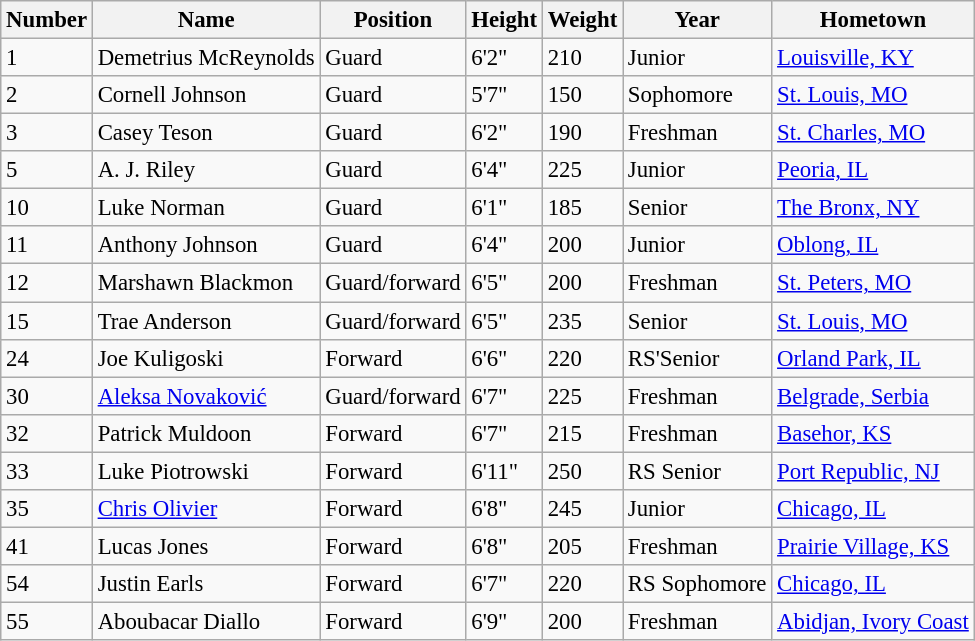<table class="wikitable sortable" style="font-size: 95%;">
<tr>
<th>Number</th>
<th>Name</th>
<th>Position</th>
<th>Height</th>
<th>Weight</th>
<th>Year</th>
<th>Hometown</th>
</tr>
<tr>
<td>1</td>
<td>Demetrius McReynolds</td>
<td>Guard</td>
<td>6'2"</td>
<td>210</td>
<td>Junior</td>
<td><a href='#'>Louisville, KY</a></td>
</tr>
<tr>
<td>2</td>
<td>Cornell Johnson</td>
<td>Guard</td>
<td>5'7"</td>
<td>150</td>
<td>Sophomore</td>
<td><a href='#'>St. Louis, MO</a></td>
</tr>
<tr>
<td>3</td>
<td>Casey Teson</td>
<td>Guard</td>
<td>6'2"</td>
<td>190</td>
<td>Freshman</td>
<td><a href='#'>St. Charles, MO</a></td>
</tr>
<tr>
<td>5</td>
<td>A. J. Riley</td>
<td>Guard</td>
<td>6'4"</td>
<td>225</td>
<td>Junior</td>
<td><a href='#'>Peoria, IL</a></td>
</tr>
<tr>
<td>10</td>
<td>Luke Norman</td>
<td>Guard</td>
<td>6'1"</td>
<td>185</td>
<td>Senior</td>
<td><a href='#'>The Bronx, NY</a></td>
</tr>
<tr>
<td>11</td>
<td>Anthony Johnson</td>
<td>Guard</td>
<td>6'4"</td>
<td>200</td>
<td>Junior</td>
<td><a href='#'>Oblong, IL</a></td>
</tr>
<tr>
<td>12</td>
<td>Marshawn Blackmon</td>
<td>Guard/forward</td>
<td>6'5"</td>
<td>200</td>
<td>Freshman</td>
<td><a href='#'>St. Peters, MO</a></td>
</tr>
<tr>
<td>15</td>
<td>Trae Anderson</td>
<td>Guard/forward</td>
<td>6'5"</td>
<td>235</td>
<td>Senior</td>
<td><a href='#'>St. Louis, MO</a></td>
</tr>
<tr>
<td>24</td>
<td>Joe Kuligoski</td>
<td>Forward</td>
<td>6'6"</td>
<td>220</td>
<td>RS'Senior</td>
<td><a href='#'>Orland Park, IL</a></td>
</tr>
<tr>
<td>30</td>
<td><a href='#'>Aleksa Novaković</a></td>
<td>Guard/forward</td>
<td>6'7"</td>
<td>225</td>
<td>Freshman</td>
<td><a href='#'>Belgrade, Serbia</a></td>
</tr>
<tr>
<td>32</td>
<td>Patrick Muldoon</td>
<td>Forward</td>
<td>6'7"</td>
<td>215</td>
<td>Freshman</td>
<td><a href='#'>Basehor, KS</a></td>
</tr>
<tr>
<td>33</td>
<td>Luke Piotrowski</td>
<td>Forward</td>
<td>6'11"</td>
<td>250</td>
<td>RS Senior</td>
<td><a href='#'>Port Republic, NJ</a></td>
</tr>
<tr>
<td>35</td>
<td><a href='#'>Chris Olivier</a></td>
<td>Forward</td>
<td>6'8"</td>
<td>245</td>
<td>Junior</td>
<td><a href='#'>Chicago, IL</a></td>
</tr>
<tr>
<td>41</td>
<td>Lucas Jones</td>
<td>Forward</td>
<td>6'8"</td>
<td>205</td>
<td>Freshman</td>
<td><a href='#'>Prairie Village, KS</a></td>
</tr>
<tr>
<td>54</td>
<td>Justin Earls</td>
<td>Forward</td>
<td>6'7"</td>
<td>220</td>
<td>RS Sophomore</td>
<td><a href='#'>Chicago, IL</a></td>
</tr>
<tr>
<td>55</td>
<td>Aboubacar Diallo</td>
<td>Forward</td>
<td>6'9"</td>
<td>200</td>
<td>Freshman</td>
<td><a href='#'>Abidjan, Ivory Coast</a></td>
</tr>
</table>
